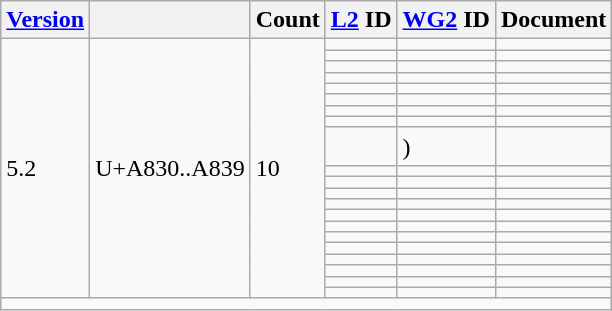<table class="wikitable collapsible sticky-header">
<tr>
<th><a href='#'>Version</a></th>
<th></th>
<th>Count</th>
<th><a href='#'>L2</a> ID</th>
<th><a href='#'>WG2</a> ID</th>
<th>Document</th>
</tr>
<tr>
<td rowspan="21">5.2</td>
<td rowspan="21">U+A830..A839</td>
<td rowspan="21">10</td>
<td></td>
<td></td>
<td></td>
</tr>
<tr>
<td></td>
<td></td>
<td></td>
</tr>
<tr>
<td></td>
<td></td>
<td></td>
</tr>
<tr>
<td></td>
<td></td>
<td></td>
</tr>
<tr>
<td></td>
<td></td>
<td></td>
</tr>
<tr>
<td></td>
<td></td>
<td></td>
</tr>
<tr>
<td></td>
<td></td>
<td></td>
</tr>
<tr>
<td></td>
<td></td>
<td></td>
</tr>
<tr>
<td></td>
<td> )</td>
<td></td>
</tr>
<tr>
<td></td>
<td></td>
<td></td>
</tr>
<tr>
<td></td>
<td></td>
<td></td>
</tr>
<tr>
<td></td>
<td></td>
<td></td>
</tr>
<tr>
<td></td>
<td></td>
<td></td>
</tr>
<tr>
<td></td>
<td></td>
<td></td>
</tr>
<tr>
<td></td>
<td></td>
<td></td>
</tr>
<tr>
<td></td>
<td></td>
<td></td>
</tr>
<tr>
<td></td>
<td></td>
<td></td>
</tr>
<tr>
<td></td>
<td></td>
<td></td>
</tr>
<tr>
<td></td>
<td></td>
<td></td>
</tr>
<tr>
<td></td>
<td></td>
<td></td>
</tr>
<tr>
<td></td>
<td></td>
<td></td>
</tr>
<tr class="sortbottom">
<td colspan="6"></td>
</tr>
</table>
